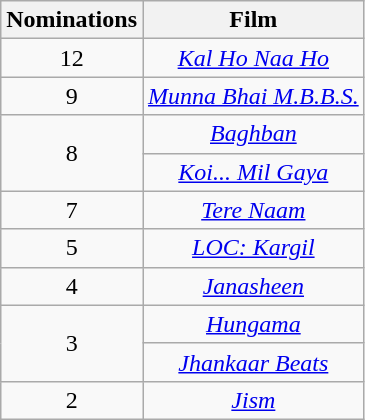<table class="wikitable plainrowheaders" style="text-align:center;">
<tr>
<th scope="col" style="width:55px;">Nominations</th>
<th scope="col" style="text-align:center;">Film</th>
</tr>
<tr>
<td scope="row" style="text-align:center">12</td>
<td><em><a href='#'>Kal Ho Naa Ho</a></em></td>
</tr>
<tr>
<td>9</td>
<td><em><a href='#'>Munna Bhai M.B.B.S.</a></em></td>
</tr>
<tr>
<td rowspan="2" scope="row" style="text-align:center">8</td>
<td><a href='#'><em>Baghban</em></a></td>
</tr>
<tr>
<td><em><a href='#'>Koi... Mil Gaya</a></em></td>
</tr>
<tr>
<td scope="row" style="text-align:center;">7</td>
<td><em><a href='#'>Tere Naam</a></em></td>
</tr>
<tr>
<td>5</td>
<td><em><a href='#'>LOC: Kargil</a></em></td>
</tr>
<tr>
<td>4</td>
<td><em><a href='#'>Janasheen</a></em></td>
</tr>
<tr>
<td rowspan="2">3</td>
<td><a href='#'><em>Hungama</em></a></td>
</tr>
<tr>
<td><em><a href='#'>Jhankaar Beats</a></em></td>
</tr>
<tr>
<td>2</td>
<td><a href='#'><em>Jism</em></a></td>
</tr>
</table>
